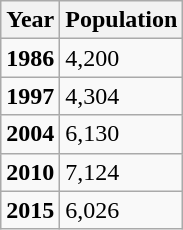<table class="wikitable">
<tr>
<th>Year</th>
<th>Population</th>
</tr>
<tr>
<td><strong>1986</strong></td>
<td>4,200</td>
</tr>
<tr>
<td><strong>1997</strong></td>
<td>4,304</td>
</tr>
<tr>
<td><strong>2004</strong></td>
<td>6,130</td>
</tr>
<tr>
<td><strong>2010</strong></td>
<td>7,124</td>
</tr>
<tr>
<td><strong>2015</strong></td>
<td>6,026</td>
</tr>
</table>
